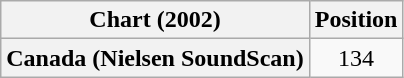<table class="wikitable plainrowheaders">
<tr>
<th>Chart (2002)</th>
<th>Position</th>
</tr>
<tr>
<th scope="row">Canada (Nielsen SoundScan)</th>
<td align="center">134</td>
</tr>
</table>
